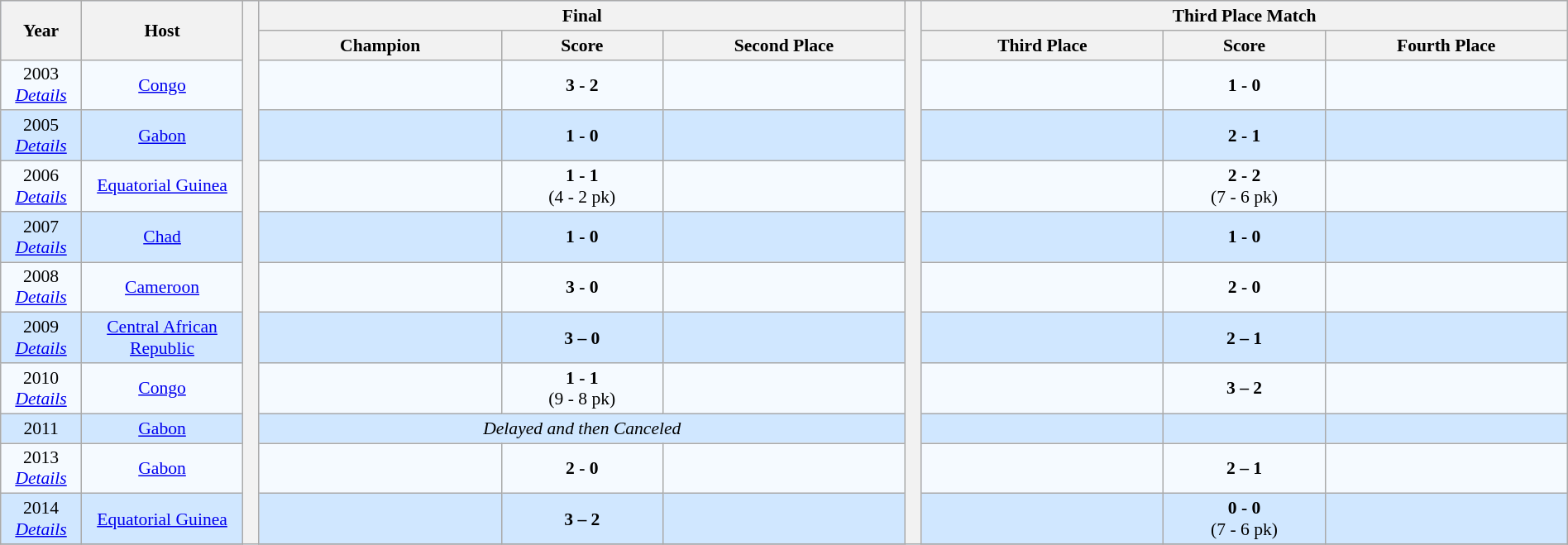<table class="wikitable" border=1 style="border-collapse:collapse; font-size:90%;" cellpadding=3 cellspacing=0 width=100%>
<tr bgcolor=#C1D8FF>
<th rowspan=2 width=5%>Year</th>
<th rowspan=2 width=10%>Host</th>
<th width=1% rowspan=13 bgcolor=ffffff></th>
<th colspan=3>Final</th>
<th width=1% rowspan=13 bgcolor=ffffff></th>
<th colspan=3>Third Place Match</th>
</tr>
<tr bgcolor=#EFEFEF>
<th width=15%>Champion</th>
<th width=10%>Score</th>
<th width=15%>Second Place</th>
<th width=15%>Third Place</th>
<th width=10%>Score</th>
<th width=15%>Fourth Place</th>
</tr>
<tr align=center bgcolor=#F5FAFF>
<td>2003<br><em><a href='#'>Details</a></em></td>
<td><a href='#'>Congo</a></td>
<td><strong></strong></td>
<td><strong>3 - 2</strong></td>
<td></td>
<td></td>
<td><strong>1 - 0</strong></td>
<td></td>
</tr>
<tr align=center bgcolor=#D0E7FF>
<td>2005<br><em><a href='#'>Details</a></em></td>
<td><a href='#'>Gabon</a></td>
<td><strong></strong></td>
<td><strong>1 - 0</strong></td>
<td></td>
<td></td>
<td><strong>2 - 1</strong></td>
<td></td>
</tr>
<tr align=center bgcolor=#F5FAFF>
<td>2006<br><em><a href='#'>Details</a></em></td>
<td><a href='#'>Equatorial Guinea</a></td>
<td><strong></strong></td>
<td><strong>1 - 1</strong><br>(4 - 2 pk)</td>
<td></td>
<td></td>
<td><strong>2 - 2</strong><br>(7 - 6 pk)</td>
<td></td>
</tr>
<tr align=center bgcolor=#D0E7FF>
<td>2007<br><em><a href='#'>Details</a></em></td>
<td><a href='#'>Chad</a></td>
<td><strong></strong></td>
<td><strong>1 - 0</strong></td>
<td></td>
<td></td>
<td><strong>1 - 0</strong></td>
<td></td>
</tr>
<tr align=center bgcolor=#F5FAFF>
<td>2008<br><em><a href='#'>Details</a></em></td>
<td><a href='#'>Cameroon</a></td>
<td><strong></strong></td>
<td><strong>3 - 0</strong></td>
<td></td>
<td></td>
<td><strong>2 - 0</strong></td>
<td></td>
</tr>
<tr align=center bgcolor=#D0E7FF>
<td>2009<br><em><a href='#'>Details</a></em></td>
<td><a href='#'>Central African Republic</a></td>
<td><strong></strong></td>
<td><strong>3 – 0</strong></td>
<td></td>
<td></td>
<td><strong>2 – 1</strong></td>
<td></td>
</tr>
<tr align=center bgcolor=#F5FAFF>
<td>2010<br><em><a href='#'>Details</a></em></td>
<td><a href='#'>Congo</a></td>
<td><strong></strong></td>
<td><strong>1 - 1</strong><br>(9 - 8 pk)</td>
<td></td>
<td></td>
<td><strong>3 – 2</strong></td>
<td></td>
</tr>
<tr align=center bgcolor=#D0E7FF>
<td>2011</td>
<td><a href='#'>Gabon</a></td>
<td colspan="3"><em>Delayed</em>   <em>and then Canceled</em> </td>
<td></td>
<td></td>
<td></td>
</tr>
<tr align=center bgcolor=#F5FAFF>
<td>2013<br><em><a href='#'>Details</a></em></td>
<td><a href='#'>Gabon</a></td>
<td><strong></strong></td>
<td><strong>2 - 0</strong></td>
<td></td>
<td></td>
<td><strong>2 – 1</strong></td>
<td></td>
</tr>
<tr align=center bgcolor=#D0E7FF>
<td>2014<br><em><a href='#'>Details</a></em></td>
<td><a href='#'>Equatorial Guinea</a></td>
<td><strong></strong></td>
<td><strong>3 – 2</strong></td>
<td></td>
<td></td>
<td><strong>0 - 0</strong><br>(7 - 6 pk)</td>
<td></td>
</tr>
<tr>
</tr>
</table>
